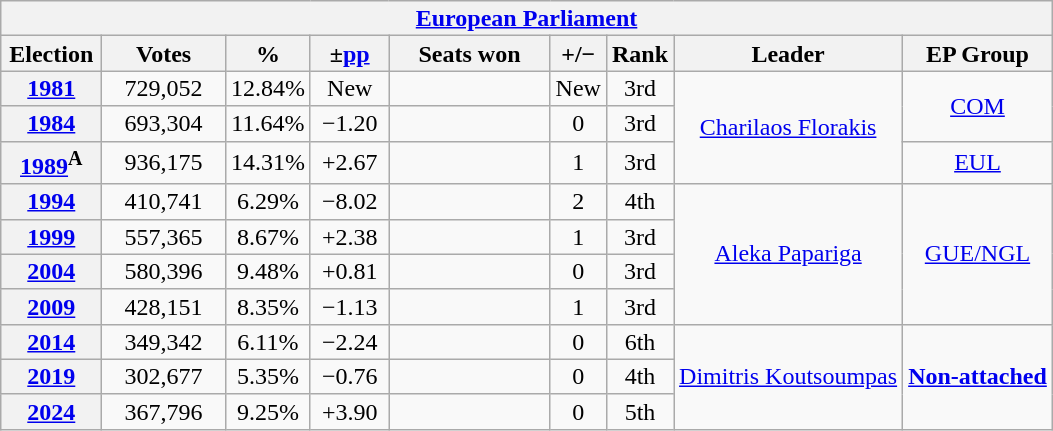<table class="wikitable" style="text-align:center; font-size:100%; line-height:16px;">
<tr>
<th colspan="9"><a href='#'>European Parliament</a></th>
</tr>
<tr>
<th width="60">Election</th>
<th width="75">Votes</th>
<th width="45">%</th>
<th width="45">±<a href='#'>pp</a></th>
<th width="100">Seats won</th>
<th width="30">+/−</th>
<th width="30">Rank</th>
<th>Leader</th>
<th>EP Group</th>
</tr>
<tr>
<th><a href='#'>1981</a></th>
<td>729,052</td>
<td>12.84%</td>
<td>New</td>
<td></td>
<td>New</td>
<td>3rd</td>
<td rowspan=3><a href='#'>Charilaos Florakis</a></td>
<td rowspan=2><a href='#'>COM</a></td>
</tr>
<tr>
<th><a href='#'>1984</a></th>
<td>693,304</td>
<td>11.64%</td>
<td>−1.20</td>
<td></td>
<td> 0</td>
<td>3rd</td>
</tr>
<tr>
<th><a href='#'>1989</a><sup><strong>A</strong></sup></th>
<td>936,175</td>
<td>14.31%</td>
<td>+2.67</td>
<td></td>
<td> 1</td>
<td>3rd</td>
<td><a href='#'>EUL</a></td>
</tr>
<tr>
<th><a href='#'>1994</a></th>
<td>410,741</td>
<td>6.29%</td>
<td>−8.02</td>
<td></td>
<td> 2</td>
<td>4th</td>
<td rowspan="4"><a href='#'>Aleka Papariga</a></td>
<td rowspan="4"><a href='#'>GUE/NGL</a></td>
</tr>
<tr>
<th><a href='#'>1999</a></th>
<td>557,365</td>
<td>8.67%</td>
<td>+2.38</td>
<td></td>
<td> 1</td>
<td>3rd</td>
</tr>
<tr>
<th><a href='#'>2004</a></th>
<td>580,396</td>
<td>9.48%</td>
<td>+0.81</td>
<td></td>
<td> 0</td>
<td>3rd</td>
</tr>
<tr>
<th><a href='#'>2009</a></th>
<td>428,151</td>
<td>8.35%</td>
<td>−1.13</td>
<td></td>
<td> 1</td>
<td>3rd</td>
</tr>
<tr>
<th><a href='#'>2014</a></th>
<td>349,342</td>
<td>6.11%</td>
<td>−2.24</td>
<td></td>
<td> 0</td>
<td>6th</td>
<td rowspan="3"><a href='#'>Dimitris Koutsoumpas</a></td>
<td rowspan="3"><strong><a href='#'>Non-attached</a></strong></td>
</tr>
<tr>
<th><a href='#'>2019</a></th>
<td>302,677</td>
<td>5.35%</td>
<td>−0.76</td>
<td></td>
<td> 0</td>
<td>4th</td>
</tr>
<tr>
<th><a href='#'>2024</a></th>
<td>367,796</td>
<td>9.25%</td>
<td>+3.90</td>
<td></td>
<td> 0</td>
<td>5th</td>
</tr>
</table>
